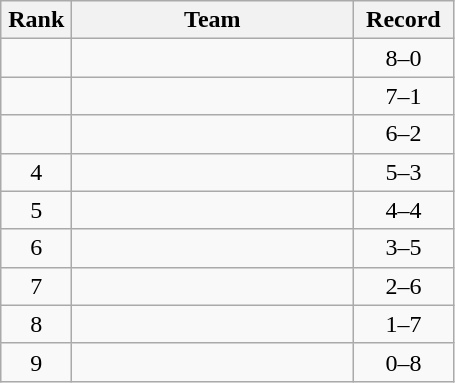<table class="wikitable" style="text-align: center;">
<tr>
<th width=40>Rank</th>
<th width=180>Team</th>
<th width=60>Record</th>
</tr>
<tr>
<td></td>
<td align=left></td>
<td>8–0</td>
</tr>
<tr>
<td></td>
<td align=left></td>
<td>7–1</td>
</tr>
<tr>
<td></td>
<td align=left></td>
<td>6–2</td>
</tr>
<tr>
<td>4</td>
<td align=left></td>
<td>5–3</td>
</tr>
<tr>
<td>5</td>
<td align=left></td>
<td>4–4</td>
</tr>
<tr>
<td>6</td>
<td align=left></td>
<td>3–5</td>
</tr>
<tr>
<td>7</td>
<td align=left></td>
<td>2–6</td>
</tr>
<tr>
<td>8</td>
<td align=left></td>
<td>1–7</td>
</tr>
<tr>
<td>9</td>
<td align=left></td>
<td>0–8</td>
</tr>
</table>
